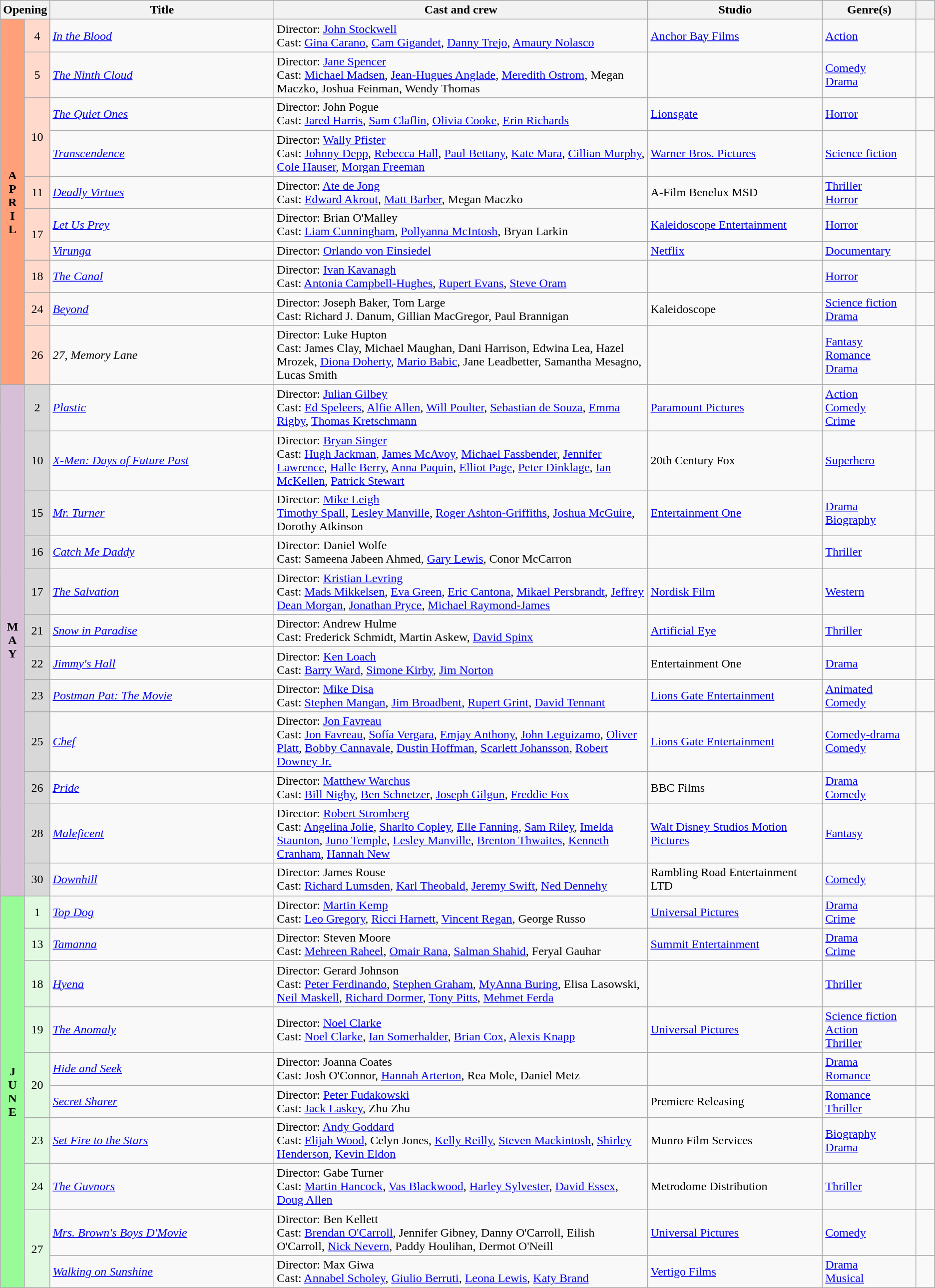<table class="wikitable sortable plainrowheaders">
<tr style="background:#b0e0e6; text-align:center;">
<th colspan="2">Opening</th>
<th style="width:24%;">Title</th>
<th style="width:40%;">Cast and crew</th>
<th>Studio</th>
<th style="width:10%;">Genre(s)</th>
<th style="width:2%;"></th>
</tr>
<tr>
<th rowspan="10" style="text-align:center; background:#ffa07a; textcolor:#000;">A<br>P<br>R<br>I<br>L</th>
<td rowspan="1" style="text-align:center; background:#ffdacc;">4</td>
<td><em><a href='#'>In the Blood</a></em></td>
<td>Director: <a href='#'>John Stockwell</a>  <br> Cast: <a href='#'>Gina Carano</a>, <a href='#'>Cam Gigandet</a>, <a href='#'>Danny Trejo</a>, <a href='#'>Amaury Nolasco</a></td>
<td><a href='#'>Anchor Bay Films</a></td>
<td><a href='#'>Action</a></td>
<td style="text-align:center"></td>
</tr>
<tr>
<td rowspan="1" style="text-align:center; background:#ffdacc;">5</td>
<td><em><a href='#'>The Ninth Cloud</a></em></td>
<td>Director: <a href='#'>Jane Spencer</a>  <br> Cast: <a href='#'>Michael Madsen</a>, <a href='#'>Jean-Hugues Anglade</a>, <a href='#'>Meredith Ostrom</a>, Megan Maczko, Joshua Feinman, Wendy Thomas</td>
<td></td>
<td><a href='#'>Comedy</a>  <br> <a href='#'>Drama</a></td>
<td style="text-align:center"></td>
</tr>
<tr>
<td rowspan="2" style="text-align:center; background:#ffdacc;">10</td>
<td><em><a href='#'>The Quiet Ones</a></em></td>
<td>Director: John Pogue  <br> Cast: <a href='#'>Jared Harris</a>, <a href='#'>Sam Claflin</a>, <a href='#'>Olivia Cooke</a>, <a href='#'>Erin Richards</a></td>
<td><a href='#'>Lionsgate</a></td>
<td><a href='#'>Horror</a></td>
<td style="text-align:center"></td>
</tr>
<tr>
<td><em><a href='#'>Transcendence</a></em></td>
<td>Director: <a href='#'>Wally Pfister</a>  <br> Cast: <a href='#'>Johnny Depp</a>, <a href='#'>Rebecca Hall</a>, <a href='#'>Paul Bettany</a>, <a href='#'>Kate Mara</a>, <a href='#'>Cillian Murphy</a>, <a href='#'>Cole Hauser</a>, <a href='#'>Morgan Freeman</a></td>
<td><a href='#'>Warner Bros. Pictures</a></td>
<td><a href='#'>Science fiction</a></td>
<td style="text-align:center"></td>
</tr>
<tr>
<td rowspan="1" style="text-align:center; background:#ffdacc;">11</td>
<td><em><a href='#'>Deadly Virtues</a></em></td>
<td>Director: <a href='#'>Ate de Jong</a>  <br> Cast: <a href='#'>Edward Akrout</a>, <a href='#'>Matt Barber</a>, Megan Maczko</td>
<td>A-Film Benelux MSD</td>
<td><a href='#'>Thriller</a>  <br> <a href='#'>Horror</a></td>
<td style="text-align:center"></td>
</tr>
<tr>
<td rowspan="2" style="text-align:center; background:#ffdacc;">17</td>
<td><em><a href='#'>Let Us Prey</a></em></td>
<td>Director: Brian O'Malley  <br> Cast: <a href='#'>Liam Cunningham</a>, <a href='#'>Pollyanna McIntosh</a>, Bryan Larkin</td>
<td><a href='#'>Kaleidoscope Entertainment</a></td>
<td><a href='#'>Horror</a></td>
<td style="text-align:center"></td>
</tr>
<tr>
<td><em><a href='#'>Virunga</a></em></td>
<td>Director: <a href='#'>Orlando von Einsiedel</a></td>
<td><a href='#'>Netflix</a></td>
<td><a href='#'>Documentary</a></td>
<td style="text-align:center"></td>
</tr>
<tr>
<td rowspan="1" style="text-align:center; background:#ffdacc;">18</td>
<td><em><a href='#'>The Canal</a></em></td>
<td>Director: <a href='#'>Ivan Kavanagh</a>  <br> Cast: <a href='#'>Antonia Campbell-Hughes</a>, <a href='#'>Rupert Evans</a>, <a href='#'>Steve Oram</a></td>
<td></td>
<td><a href='#'>Horror</a></td>
<td style="text-align:center"></td>
</tr>
<tr>
<td rowspan="1" style="text-align:center; background:#ffdacc;">24</td>
<td><em><a href='#'>Beyond</a></em></td>
<td>Director: Joseph Baker, Tom Large  <br> Cast: Richard J. Danum, Gillian MacGregor, Paul Brannigan</td>
<td>Kaleidoscope</td>
<td><a href='#'>Science fiction</a>  <br> <a href='#'>Drama</a></td>
<td style="text-align:center"></td>
</tr>
<tr>
<td rowspan="1" style="text-align:center; background:#ffdacc;">26</td>
<td><em>27, Memory Lane</em></td>
<td>Director: Luke Hupton  <br> Cast: James Clay, Michael Maughan, Dani Harrison, Edwina Lea, Hazel Mrozek, <a href='#'>Diona Doherty</a>, <a href='#'>Mario Babic</a>, Jane Leadbetter, Samantha Mesagno, Lucas Smith</td>
<td></td>
<td><a href='#'>Fantasy</a>  <br> <a href='#'>Romance</a>  <br> <a href='#'>Drama</a></td>
<td style="text-align:center"></td>
</tr>
<tr>
<th rowspan="12" style="text-align:center; background:thistle; textcolor:#000;">M<br>A<br>Y</th>
<td rowspan="1" style="text-align:center; background:#d8d8d8;">2</td>
<td><em><a href='#'>Plastic</a></em></td>
<td>Director: <a href='#'>Julian Gilbey</a>  <br> Cast: <a href='#'>Ed Speleers</a>, <a href='#'>Alfie Allen</a>, <a href='#'>Will Poulter</a>, <a href='#'>Sebastian de Souza</a>, <a href='#'>Emma Rigby</a>, <a href='#'>Thomas Kretschmann</a></td>
<td><a href='#'>Paramount Pictures</a></td>
<td><a href='#'>Action</a>  <br> <a href='#'>Comedy</a>  <br> <a href='#'>Crime</a></td>
<td style="text-align:center"></td>
</tr>
<tr>
<td rowspan="1" style="text-align:center; background:#d8d8d8;">10</td>
<td><em><a href='#'>X-Men: Days of Future Past</a></em></td>
<td>Director: <a href='#'>Bryan Singer</a>  <br> Cast: <a href='#'>Hugh Jackman</a>, <a href='#'>James McAvoy</a>, <a href='#'>Michael Fassbender</a>, <a href='#'>Jennifer Lawrence</a>, <a href='#'>Halle Berry</a>, <a href='#'>Anna Paquin</a>, <a href='#'>Elliot Page</a>, <a href='#'>Peter Dinklage</a>, <a href='#'>Ian McKellen</a>, <a href='#'>Patrick Stewart</a></td>
<td>20th Century Fox</td>
<td><a href='#'>Superhero</a></td>
<td style="text-align:center"></td>
</tr>
<tr>
<td rowspan="1" style="text-align:center; background:#d8d8d8;">15</td>
<td><em><a href='#'>Mr. Turner</a></em></td>
<td>Director: <a href='#'>Mike Leigh</a>  <br> <a href='#'>Timothy Spall</a>, <a href='#'>Lesley Manville</a>, <a href='#'>Roger Ashton-Griffiths</a>, <a href='#'>Joshua McGuire</a>, Dorothy Atkinson</td>
<td><a href='#'>Entertainment One</a></td>
<td><a href='#'>Drama</a>  <br> <a href='#'>Biography</a></td>
<td style="text-align:center"></td>
</tr>
<tr>
<td rowspan="1" style="text-align:center; background:#d8d8d8;">16</td>
<td><em><a href='#'>Catch Me Daddy</a></em></td>
<td>Director: Daniel Wolfe  <br> Cast: Sameena Jabeen Ahmed, <a href='#'>Gary Lewis</a>, Conor McCarron</td>
<td></td>
<td><a href='#'>Thriller</a></td>
<td style="text-align:center"></td>
</tr>
<tr>
<td rowspan="1" style="text-align:center; background:#d8d8d8;">17</td>
<td><em><a href='#'>The Salvation</a></em></td>
<td>Director: <a href='#'>Kristian Levring</a>  <br> Cast: <a href='#'>Mads Mikkelsen</a>, <a href='#'>Eva Green</a>, <a href='#'>Eric Cantona</a>, <a href='#'>Mikael Persbrandt</a>, <a href='#'>Jeffrey Dean Morgan</a>, <a href='#'>Jonathan Pryce</a>, <a href='#'>Michael Raymond-James</a></td>
<td><a href='#'>Nordisk Film</a></td>
<td><a href='#'>Western</a></td>
<td style="text-align:center"></td>
</tr>
<tr>
<td rowspan="1" style="text-align:center; background:#d8d8d8;">21</td>
<td><em><a href='#'>Snow in Paradise</a></em></td>
<td>Director: Andrew Hulme  <br> Cast: Frederick Schmidt, Martin Askew, <a href='#'>David Spinx</a></td>
<td><a href='#'>Artificial Eye</a></td>
<td><a href='#'>Thriller</a></td>
<td style="text-align:center"></td>
</tr>
<tr>
<td rowspan="1" style="text-align:center; background:#d8d8d8;">22</td>
<td><em><a href='#'>Jimmy's Hall</a></em></td>
<td>Director: <a href='#'>Ken Loach</a>  <br> Cast: <a href='#'>Barry Ward</a>, <a href='#'>Simone Kirby</a>, <a href='#'>Jim Norton</a></td>
<td>Entertainment One</td>
<td><a href='#'>Drama</a></td>
<td style="text-align:center"></td>
</tr>
<tr>
<td rowspan="1" style="text-align:center; background:#d8d8d8;">23</td>
<td><em><a href='#'>Postman Pat: The Movie</a></em></td>
<td>Director: <a href='#'>Mike Disa</a>  <br> Cast: <a href='#'>Stephen Mangan</a>, <a href='#'>Jim Broadbent</a>, <a href='#'>Rupert Grint</a>, <a href='#'>David Tennant</a></td>
<td><a href='#'>Lions Gate Entertainment</a></td>
<td><a href='#'>Animated</a>  <br> <a href='#'>Comedy</a></td>
<td style="text-align:center"></td>
</tr>
<tr>
<td rowspan="1" style="text-align:center; background:#d8d8d8;">25</td>
<td><em><a href='#'>Chef</a></em></td>
<td>Director: <a href='#'>Jon Favreau</a>  <br> Cast: <a href='#'>Jon Favreau</a>, <a href='#'>Sofía Vergara</a>, <a href='#'>Emjay Anthony</a>, <a href='#'>John Leguizamo</a>, <a href='#'>Oliver Platt</a>, <a href='#'>Bobby Cannavale</a>, <a href='#'>Dustin Hoffman</a>, <a href='#'>Scarlett Johansson</a>, <a href='#'>Robert Downey Jr.</a></td>
<td><a href='#'>Lions Gate Entertainment</a></td>
<td><a href='#'>Comedy-drama</a>  <br> <a href='#'>Comedy</a></td>
<td style="text-align:center"></td>
</tr>
<tr>
<td rowspan="1" style="text-align:center; background:#d8d8d8;">26</td>
<td><em><a href='#'>Pride</a></em></td>
<td>Director: <a href='#'>Matthew Warchus</a>  <br> Cast: <a href='#'>Bill Nighy</a>, <a href='#'>Ben Schnetzer</a>, <a href='#'>Joseph Gilgun</a>, <a href='#'>Freddie Fox</a></td>
<td>BBC Films</td>
<td><a href='#'>Drama</a>  <br> <a href='#'>Comedy</a></td>
<td style="text-align:center"></td>
</tr>
<tr>
<td rowspan="1" style="text-align:center; background:#d8d8d8;">28</td>
<td><em><a href='#'>Maleficent</a></em></td>
<td>Director: <a href='#'>Robert Stromberg</a>  <br> Cast: <a href='#'>Angelina Jolie</a>, <a href='#'>Sharlto Copley</a>, <a href='#'>Elle Fanning</a>, <a href='#'>Sam Riley</a>, <a href='#'>Imelda Staunton</a>, <a href='#'>Juno Temple</a>, <a href='#'>Lesley Manville</a>, <a href='#'>Brenton Thwaites</a>, <a href='#'>Kenneth Cranham</a>, <a href='#'>Hannah New</a></td>
<td><a href='#'>Walt Disney Studios Motion Pictures</a></td>
<td><a href='#'>Fantasy</a></td>
<td style="text-align:center"></td>
</tr>
<tr>
<td rowspan="1" style="text-align:center; background:#d8d8d8;">30</td>
<td><em><a href='#'>Downhill</a></em></td>
<td>Director: James Rouse  <br> Cast: <a href='#'>Richard Lumsden</a>, <a href='#'>Karl Theobald</a>, <a href='#'>Jeremy Swift</a>, <a href='#'>Ned Dennehy</a></td>
<td>Rambling Road Entertainment LTD</td>
<td><a href='#'>Comedy</a></td>
<td style="text-align:center"></td>
</tr>
<tr>
<th rowspan="11" style="text-align:center; background:#98fb98; textcolor:#000;">J <br>U <br>N <br>E</th>
<td rowspan="1" style="text-align:center; background:#e0f9e0;">1</td>
<td><em><a href='#'>Top Dog</a></em></td>
<td>Director: <a href='#'>Martin Kemp</a>  <br> Cast: <a href='#'>Leo Gregory</a>, <a href='#'>Ricci Harnett</a>, <a href='#'>Vincent Regan</a>, George Russo</td>
<td><a href='#'>Universal Pictures</a></td>
<td><a href='#'>Drama</a>  <br> <a href='#'>Crime</a></td>
<td style="text-align:center"></td>
</tr>
<tr>
<td rowspan="1" style="text-align:center; background:#e0f9e0;">13</td>
<td><em><a href='#'>Tamanna</a></em></td>
<td>Director: Steven Moore  <br> Cast: <a href='#'>Mehreen Raheel</a>, <a href='#'>Omair Rana</a>, <a href='#'>Salman Shahid</a>, Feryal Gauhar</td>
<td><a href='#'>Summit Entertainment</a></td>
<td><a href='#'>Drama</a>  <br> <a href='#'>Crime</a></td>
<td style="text-align:center"></td>
</tr>
<tr>
<td rowspan="1" style="text-align:center; background:#e0f9e0;">18</td>
<td><em><a href='#'>Hyena</a></em></td>
<td>Director: Gerard Johnson  <br> Cast: <a href='#'>Peter Ferdinando</a>, <a href='#'>Stephen Graham</a>, <a href='#'>MyAnna Buring</a>, Elisa Lasowski, <a href='#'>Neil Maskell</a>, <a href='#'>Richard Dormer</a>, <a href='#'>Tony Pitts</a>, <a href='#'>Mehmet Ferda</a></td>
<td></td>
<td><a href='#'>Thriller</a></td>
<td style="text-align:center"></td>
</tr>
<tr>
<td rowspan="1" style="text-align:center; background:#e0f9e0;">19</td>
<td><em><a href='#'>The Anomaly</a></em></td>
<td>Director: <a href='#'>Noel Clarke</a>  <br> Cast: <a href='#'>Noel Clarke</a>, <a href='#'>Ian Somerhalder</a>, <a href='#'>Brian Cox</a>, <a href='#'>Alexis Knapp</a></td>
<td><a href='#'>Universal Pictures</a></td>
<td><a href='#'>Science fiction</a>  <br> <a href='#'>Action</a>  <br> <a href='#'>Thriller</a></td>
<td style="text-align:center"></td>
</tr>
<tr>
<td rowspan="2" style="text-align:center; background:#e0f9e0;">20</td>
<td><em><a href='#'>Hide and Seek</a></em></td>
<td>Director: Joanna Coates  <br> Cast: Josh O'Connor, <a href='#'>Hannah Arterton</a>, Rea Mole, Daniel Metz</td>
<td></td>
<td><a href='#'>Drama</a>  <br> <a href='#'>Romance</a></td>
<td style="text-align:center"></td>
</tr>
<tr>
<td><em><a href='#'>Secret Sharer</a></em></td>
<td>Director: <a href='#'>Peter Fudakowski</a>  <br> Cast: <a href='#'>Jack Laskey</a>, Zhu Zhu</td>
<td>Premiere Releasing</td>
<td><a href='#'>Romance</a>  <br> <a href='#'>Thriller</a></td>
<td style="text-align:center"></td>
</tr>
<tr>
<td rowspan="1" style="text-align:center; background:#e0f9e0;">23</td>
<td><em><a href='#'>Set Fire to the Stars</a></em></td>
<td>Director: <a href='#'>Andy Goddard</a>  <br> Cast: <a href='#'>Elijah Wood</a>, Celyn Jones, <a href='#'>Kelly Reilly</a>, <a href='#'>Steven Mackintosh</a>, <a href='#'>Shirley Henderson</a>, <a href='#'>Kevin Eldon</a></td>
<td>Munro Film Services</td>
<td><a href='#'>Biography</a>  <br> <a href='#'>Drama</a></td>
<td style="text-align:center"></td>
</tr>
<tr>
<td rowspan="1" style="text-align:center; background:#e0f9e0;">24</td>
<td><em><a href='#'>The Guvnors</a></em></td>
<td>Director: Gabe Turner  <br> Cast: <a href='#'>Martin Hancock</a>, <a href='#'>Vas Blackwood</a>, <a href='#'>Harley Sylvester</a>, <a href='#'>David Essex</a>, <a href='#'>Doug Allen</a></td>
<td>Metrodome Distribution</td>
<td><a href='#'>Thriller</a></td>
<td style="text-align:center"></td>
</tr>
<tr>
<td rowspan="3" style="text-align:center; background:#e0f9e0;">27</td>
<td><em><a href='#'>Mrs. Brown's Boys D'Movie</a></em></td>
<td>Director: Ben Kellett  <br> Cast: <a href='#'>Brendan O'Carroll</a>, Jennifer Gibney, Danny O'Carroll, Eilish O'Carroll, <a href='#'>Nick Nevern</a>, Paddy Houlihan, Dermot O'Neill</td>
<td><a href='#'>Universal Pictures</a></td>
<td><a href='#'>Comedy</a></td>
<td style="text-align:center"></td>
</tr>
<tr>
<td><em><a href='#'>Walking on Sunshine</a></em></td>
<td>Director: Max Giwa  <br> Cast: <a href='#'>Annabel Scholey</a>, <a href='#'>Giulio Berruti</a>, <a href='#'>Leona Lewis</a>, <a href='#'>Katy Brand</a></td>
<td><a href='#'>Vertigo Films</a></td>
<td><a href='#'>Drama</a>  <br> <a href='#'>Musical</a></td>
<td style="text-align:center"></td>
</tr>
</table>
